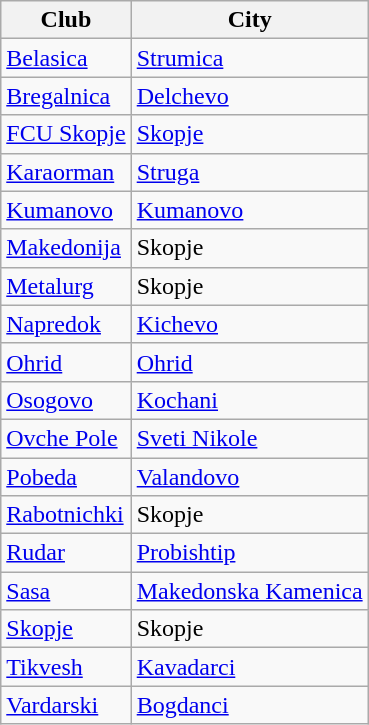<table class="wikitable sortable">
<tr>
<th>Club</th>
<th>City</th>
</tr>
<tr>
<td><a href='#'>Belasica</a></td>
<td><a href='#'>Strumica</a></td>
</tr>
<tr>
<td><a href='#'>Bregalnica</a></td>
<td><a href='#'>Delchevo</a></td>
</tr>
<tr>
<td><a href='#'>FCU Skopje</a></td>
<td><a href='#'>Skopje</a></td>
</tr>
<tr>
<td><a href='#'>Karaorman</a></td>
<td><a href='#'>Struga</a></td>
</tr>
<tr>
<td><a href='#'>Kumanovo</a></td>
<td><a href='#'>Kumanovo</a></td>
</tr>
<tr>
<td><a href='#'>Makedonija</a></td>
<td>Skopje</td>
</tr>
<tr>
<td><a href='#'>Metalurg</a></td>
<td>Skopje</td>
</tr>
<tr>
<td><a href='#'>Napredok</a></td>
<td><a href='#'>Kichevo</a></td>
</tr>
<tr>
<td><a href='#'>Ohrid</a></td>
<td><a href='#'>Ohrid</a></td>
</tr>
<tr>
<td><a href='#'>Osogovo</a></td>
<td><a href='#'>Kochani</a></td>
</tr>
<tr>
<td><a href='#'>Ovche Pole</a></td>
<td><a href='#'>Sveti Nikole</a></td>
</tr>
<tr>
<td><a href='#'>Pobeda</a></td>
<td><a href='#'>Valandovo</a></td>
</tr>
<tr>
<td><a href='#'>Rabotnichki</a></td>
<td>Skopje</td>
</tr>
<tr>
<td><a href='#'>Rudar</a></td>
<td><a href='#'>Probishtip</a></td>
</tr>
<tr>
<td><a href='#'>Sasa</a></td>
<td><a href='#'>Makedonska Kamenica</a></td>
</tr>
<tr>
<td><a href='#'>Skopje</a></td>
<td>Skopje</td>
</tr>
<tr>
<td><a href='#'>Tikvesh</a></td>
<td><a href='#'>Kavadarci</a></td>
</tr>
<tr>
<td><a href='#'>Vardarski</a></td>
<td><a href='#'>Bogdanci</a></td>
</tr>
</table>
